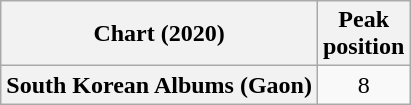<table class="wikitable plainrowheaders" style="text-align:center">
<tr>
<th>Chart (2020)</th>
<th>Peak<br>position</th>
</tr>
<tr>
<th scope="row">South Korean Albums (Gaon)</th>
<td align="center">8</td>
</tr>
</table>
